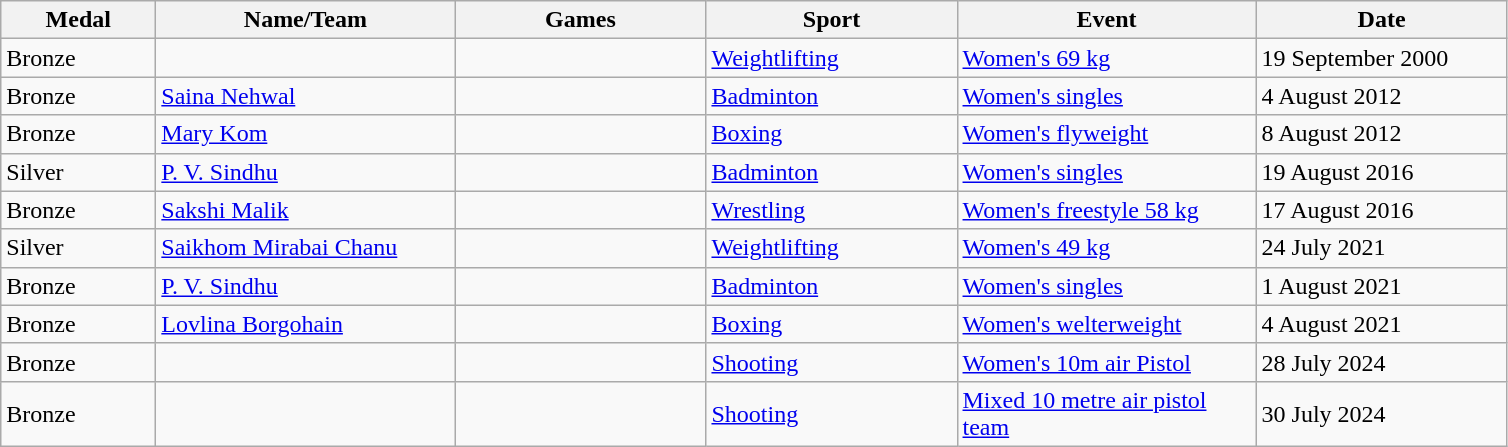<table class="wikitable sortable">
<tr>
<th style="width:6em">Medal</th>
<th style="width:12em">Name/Team</th>
<th style="width:10em">Games</th>
<th style="width:10em">Sport</th>
<th style="width:12em">Event</th>
<th style="width:10em">Date</th>
</tr>
<tr>
<td> Bronze</td>
<td></td>
<td></td>
<td> <a href='#'>Weightlifting</a></td>
<td><a href='#'>Women's 69 kg</a></td>
<td>19 September 2000</td>
</tr>
<tr>
<td> Bronze</td>
<td><a href='#'>Saina Nehwal</a></td>
<td></td>
<td> <a href='#'>Badminton</a></td>
<td><a href='#'>Women's singles</a></td>
<td>4 August 2012</td>
</tr>
<tr>
<td> Bronze</td>
<td><a href='#'>Mary Kom</a></td>
<td></td>
<td> <a href='#'>Boxing</a></td>
<td><a href='#'>Women's flyweight</a></td>
<td>8 August 2012</td>
</tr>
<tr>
<td> Silver</td>
<td><a href='#'>P. V. Sindhu</a></td>
<td></td>
<td> <a href='#'>Badminton</a></td>
<td><a href='#'>Women's singles</a></td>
<td>19 August 2016</td>
</tr>
<tr>
<td> Bronze</td>
<td><a href='#'>Sakshi Malik</a></td>
<td></td>
<td> <a href='#'>Wrestling</a></td>
<td><a href='#'>Women's freestyle 58 kg</a></td>
<td>17 August 2016</td>
</tr>
<tr>
<td> Silver</td>
<td><a href='#'>Saikhom Mirabai Chanu</a></td>
<td></td>
<td> <a href='#'>Weightlifting</a></td>
<td><a href='#'>Women's 49 kg</a></td>
<td>24 July 2021</td>
</tr>
<tr>
<td> Bronze</td>
<td><a href='#'>P. V. Sindhu</a></td>
<td></td>
<td> <a href='#'>Badminton</a></td>
<td><a href='#'>Women's singles</a></td>
<td>1 August 2021</td>
</tr>
<tr>
<td> Bronze</td>
<td><a href='#'>Lovlina Borgohain</a></td>
<td></td>
<td> <a href='#'>Boxing</a></td>
<td><a href='#'>Women's welterweight</a></td>
<td>4 August 2021</td>
</tr>
<tr>
<td> Bronze</td>
<td></td>
<td></td>
<td> <a href='#'>Shooting</a></td>
<td><a href='#'>Women's 10m air Pistol</a></td>
<td>28 July 2024</td>
</tr>
<tr>
<td> Bronze</td>
<td></td>
<td></td>
<td> <a href='#'>Shooting</a></td>
<td><a href='#'>Mixed 10 metre air pistol team</a></td>
<td>30 July 2024</td>
</tr>
</table>
